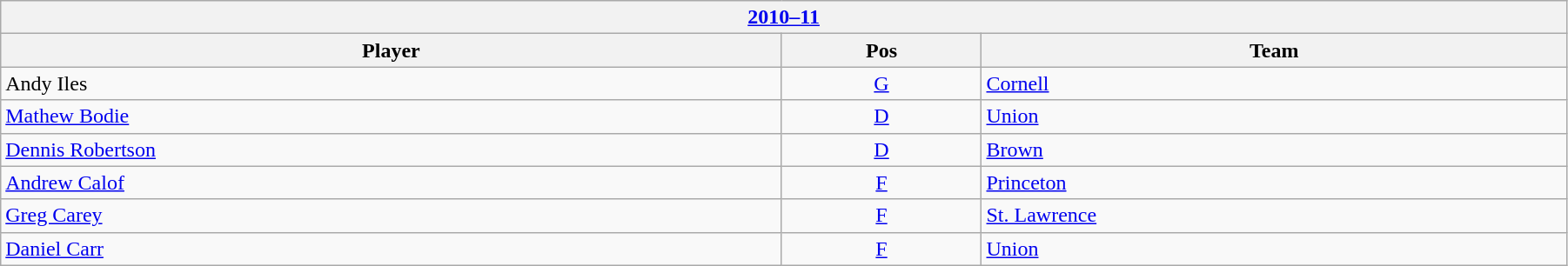<table class="wikitable" width=95%>
<tr>
<th colspan=3><a href='#'>2010–11</a></th>
</tr>
<tr>
<th>Player</th>
<th>Pos</th>
<th>Team</th>
</tr>
<tr>
<td>Andy Iles</td>
<td align=center><a href='#'>G</a></td>
<td><a href='#'>Cornell</a></td>
</tr>
<tr>
<td><a href='#'>Mathew Bodie</a></td>
<td align=center><a href='#'>D</a></td>
<td><a href='#'>Union</a></td>
</tr>
<tr>
<td><a href='#'>Dennis Robertson</a></td>
<td align=center><a href='#'>D</a></td>
<td><a href='#'>Brown</a></td>
</tr>
<tr>
<td><a href='#'>Andrew Calof</a></td>
<td align=center><a href='#'>F</a></td>
<td><a href='#'>Princeton</a></td>
</tr>
<tr>
<td><a href='#'>Greg Carey</a></td>
<td align=center><a href='#'>F</a></td>
<td><a href='#'>St. Lawrence</a></td>
</tr>
<tr>
<td><a href='#'>Daniel Carr</a></td>
<td align=center><a href='#'>F</a></td>
<td><a href='#'>Union</a></td>
</tr>
</table>
